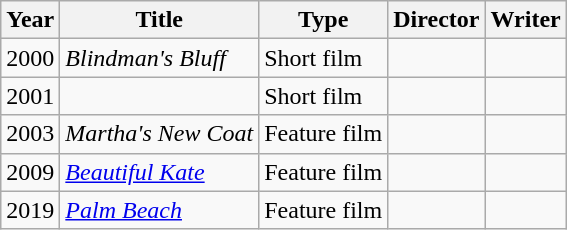<table class="wikitable">
<tr>
<th>Year</th>
<th>Title</th>
<th>Type</th>
<th>Director</th>
<th>Writer</th>
</tr>
<tr>
<td>2000</td>
<td><em>Blindman's Bluff</em></td>
<td>Short film</td>
<td></td>
<td></td>
</tr>
<tr>
<td>2001</td>
<td><em></em></td>
<td>Short film</td>
<td></td>
<td></td>
</tr>
<tr>
<td>2003</td>
<td><em>Martha's New Coat</em></td>
<td>Feature film</td>
<td></td>
<td></td>
</tr>
<tr>
<td>2009</td>
<td><em><a href='#'>Beautiful Kate</a></em></td>
<td>Feature film</td>
<td></td>
<td></td>
</tr>
<tr>
<td>2019</td>
<td><em><a href='#'>Palm Beach</a></em></td>
<td>Feature film</td>
<td></td>
<td></td>
</tr>
</table>
